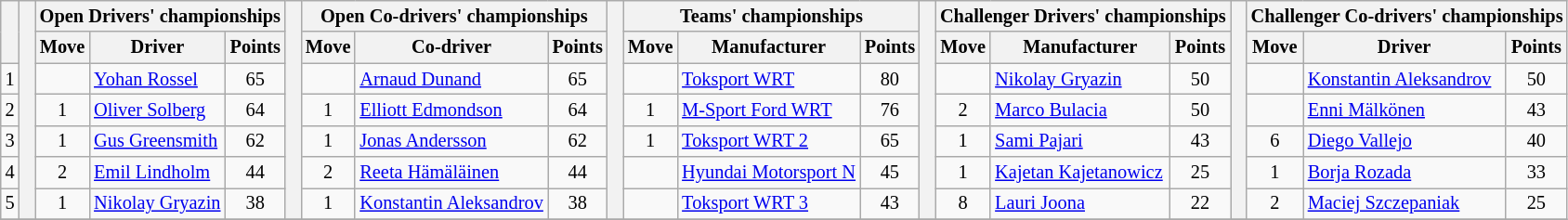<table class="wikitable" style="font-size:85%;">
<tr>
<th rowspan="2"></th>
<th rowspan="7" style="width:5px;"></th>
<th colspan="3" nowrap>Open Drivers' championships</th>
<th rowspan="7" style="width:5px;"></th>
<th colspan="3" nowrap>Open Co-drivers' championships</th>
<th rowspan="7" style="width:5px;"></th>
<th colspan="3" nowrap>Teams' championships</th>
<th rowspan="7" style="width:5px;"></th>
<th colspan="3" nowrap>Challenger Drivers' championships</th>
<th rowspan="7" style="width:5px;"></th>
<th colspan="3" nowrap>Challenger Co-drivers' championships</th>
</tr>
<tr>
<th>Move</th>
<th>Driver</th>
<th>Points</th>
<th>Move</th>
<th>Co-driver</th>
<th>Points</th>
<th>Move</th>
<th>Manufacturer</th>
<th>Points</th>
<th>Move</th>
<th>Manufacturer</th>
<th>Points</th>
<th>Move</th>
<th>Driver</th>
<th>Points</th>
</tr>
<tr>
<td align="center">1</td>
<td align="center"></td>
<td><a href='#'>Yohan Rossel</a></td>
<td align="center">65</td>
<td align="center"></td>
<td><a href='#'>Arnaud Dunand</a></td>
<td align="center">65</td>
<td align="center"></td>
<td><a href='#'>Toksport WRT</a></td>
<td align="center">80</td>
<td align="center"></td>
<td><a href='#'>Nikolay Gryazin</a></td>
<td align="center">50</td>
<td align="center"></td>
<td><a href='#'>Konstantin Aleksandrov</a></td>
<td align="center">50</td>
</tr>
<tr>
<td align="center">2</td>
<td align="center"> 1</td>
<td><a href='#'>Oliver Solberg</a></td>
<td align="center">64</td>
<td align="center"> 1</td>
<td><a href='#'>Elliott Edmondson</a></td>
<td align="center">64</td>
<td align="center"> 1</td>
<td><a href='#'>M-Sport Ford WRT</a></td>
<td align="center">76</td>
<td align="center"> 2</td>
<td><a href='#'>Marco Bulacia</a></td>
<td align="center">50</td>
<td align="center"></td>
<td><a href='#'>Enni Mälkönen</a></td>
<td align="center">43</td>
</tr>
<tr>
<td align="center">3</td>
<td align="center"> 1</td>
<td><a href='#'>Gus Greensmith</a></td>
<td align="center">62</td>
<td align="center"> 1</td>
<td><a href='#'>Jonas Andersson</a></td>
<td align="center">62</td>
<td align="center"> 1</td>
<td><a href='#'>Toksport WRT 2</a></td>
<td align="center">65</td>
<td align="center"> 1</td>
<td><a href='#'>Sami Pajari</a></td>
<td align="center">43</td>
<td align="center"> 6</td>
<td><a href='#'>Diego Vallejo</a></td>
<td align="center">40</td>
</tr>
<tr>
<td align="center">4</td>
<td align="center"> 2</td>
<td><a href='#'>Emil Lindholm</a></td>
<td align="center">44</td>
<td align="center"> 2</td>
<td><a href='#'>Reeta Hämäläinen</a></td>
<td align="center">44</td>
<td align="center"></td>
<td><a href='#'>Hyundai Motorsport N</a></td>
<td align="center">45</td>
<td align="center"> 1</td>
<td><a href='#'>Kajetan Kajetanowicz</a></td>
<td align="center">25</td>
<td align="center"> 1</td>
<td><a href='#'>Borja Rozada</a></td>
<td align="center">33</td>
</tr>
<tr>
<td align="center">5</td>
<td align="center"> 1</td>
<td><a href='#'>Nikolay Gryazin</a></td>
<td align="center">38</td>
<td align="center"> 1</td>
<td><a href='#'>Konstantin Aleksandrov</a></td>
<td align="center">38</td>
<td align="center"></td>
<td><a href='#'>Toksport WRT 3</a></td>
<td align="center">43</td>
<td align="center"> 8</td>
<td><a href='#'>Lauri Joona</a></td>
<td align="center">22</td>
<td align="center"> 2</td>
<td><a href='#'>Maciej Szczepaniak</a></td>
<td align="center">25</td>
</tr>
<tr>
</tr>
</table>
